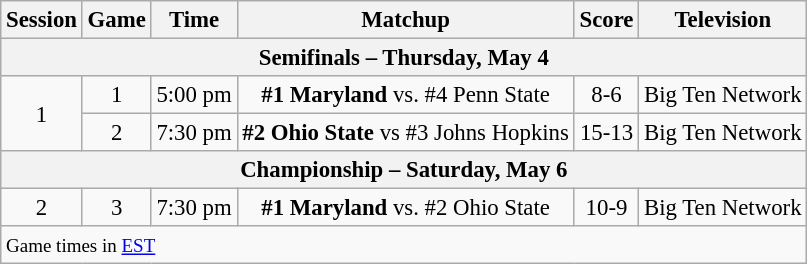<table class="wikitable" style="font-size: 95%">
<tr>
<th>Session</th>
<th>Game</th>
<th>Time</th>
<th>Matchup</th>
<th>Score</th>
<th>Television</th>
</tr>
<tr>
<th colspan=6>Semifinals – Thursday, May 4</th>
</tr>
<tr>
<td rowspan=2 align=center>1</td>
<td align=center>1</td>
<td align=right>5:00 pm</td>
<td align=center><strong>#1 Maryland</strong> vs. #4 Penn State</td>
<td align=center>8-6</td>
<td rowspan=1 align=center>Big Ten Network</td>
</tr>
<tr>
<td align=center>2</td>
<td align=right>7:30 pm</td>
<td align=center><strong>#2 Ohio State</strong> vs #3 Johns Hopkins</td>
<td align=center>15-13</td>
<td rowspan=1 align=center>Big Ten Network</td>
</tr>
<tr>
<th colspan=6>Championship – Saturday, May 6</th>
</tr>
<tr>
<td rowspan=1 align=center>2</td>
<td align=center>3</td>
<td align=right>7:30 pm</td>
<td align=center><strong>#1 Maryland</strong> vs. #2 Ohio State</td>
<td align=center>10-9</td>
<td rowspan=1 align=center>Big Ten Network</td>
</tr>
<tr>
<td colspan=6><small>Game times in <a href='#'>EST</a></small></td>
</tr>
</table>
